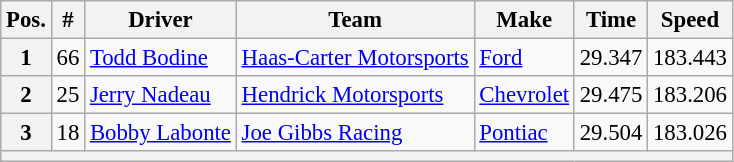<table class="wikitable" style="font-size:95%">
<tr>
<th>Pos.</th>
<th>#</th>
<th>Driver</th>
<th>Team</th>
<th>Make</th>
<th>Time</th>
<th>Speed</th>
</tr>
<tr>
<th>1</th>
<td>66</td>
<td><a href='#'>Todd Bodine</a></td>
<td><a href='#'>Haas-Carter Motorsports</a></td>
<td><a href='#'>Ford</a></td>
<td>29.347</td>
<td>183.443</td>
</tr>
<tr>
<th>2</th>
<td>25</td>
<td><a href='#'>Jerry Nadeau</a></td>
<td><a href='#'>Hendrick Motorsports</a></td>
<td><a href='#'>Chevrolet</a></td>
<td>29.475</td>
<td>183.206</td>
</tr>
<tr>
<th>3</th>
<td>18</td>
<td><a href='#'>Bobby Labonte</a></td>
<td><a href='#'>Joe Gibbs Racing</a></td>
<td><a href='#'>Pontiac</a></td>
<td>29.504</td>
<td>183.026</td>
</tr>
<tr>
<th colspan="7"></th>
</tr>
</table>
